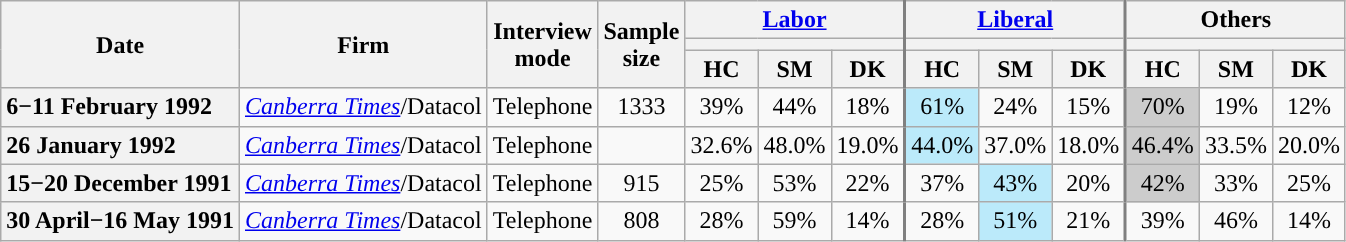<table class="nowrap wikitable sortable tpl-blanktable" style=text-align:center;font-size:100%>
<tr>
<th rowspan=3>Date</th>
<th rowspan=3>Firm</th>
<th rowspan=3 class=unsortable>Interview<br>mode</th>
<th rowspan=3 class=unsortable>Sample<br>size</th>
<th colspan="3"><a href='#'>Labor</a></th>
<th colspan="3" style="border-left:2px solid gray;"><a href='#'>Liberal</a></th>
<th colspan="3" style="border-left:2px solid gray;">Others</th>
</tr>
<tr>
<th colspan="3" style="background:"></th>
<th colspan="3" style="border-left:2px solid gray;background:"></th>
<th colspan="3" style="border-left:2px solid gray;background:"></th>
</tr>
<tr>
<th>HC</th>
<th>SM</th>
<th>DK</th>
<th style="border-left:2px solid gray;">HC</th>
<th>SM</th>
<th>DK</th>
<th style="border-left:2px solid gray;">HC</th>
<th>SM</th>
<th>DK</th>
</tr>
<tr>
<th style=text-align:left>6−11 February 1992</th>
<td style=text-align:left><em><a href='#'>Canberra Times</a></em>/Datacol</td>
<td>Telephone</td>
<td>1333</td>
<td>39%</td>
<td>44%</td>
<td>18%</td>
<td style="border-left:2px solid gray; background:#bbeafa">61%</td>
<td>24%</td>
<td>15%</td>
<td style="border-left:2px solid gray; background:#CCCCCC">70%</td>
<td>19%</td>
<td>12%</td>
</tr>
<tr>
<th style=text-align:left>26 January 1992</th>
<td style=text-align:left><em><a href='#'>Canberra Times</a></em>/Datacol</td>
<td>Telephone</td>
<td></td>
<td>32.6%</td>
<td>48.0%</td>
<td>19.0%</td>
<td style="border-left:2px solid gray; background:#bbeafa">44.0%</td>
<td>37.0%</td>
<td>18.0%</td>
<td style="border-left:2px solid gray; background:#CCCCCC">46.4%</td>
<td>33.5%</td>
<td>20.0%</td>
</tr>
<tr>
<th style=text-align:left>15−20 December 1991</th>
<td style=text-align:left><em><a href='#'>Canberra Times</a></em>/Datacol</td>
<td>Telephone</td>
<td>915</td>
<td>25%</td>
<td>53%</td>
<td>22%</td>
<td style="border-left:2px solid gray">37%</td>
<td style=background:#bbeafa>43%</td>
<td>20%</td>
<td style="border-left:2px solid gray; background:#CCCCCC">42%</td>
<td>33%</td>
<td>25%</td>
</tr>
<tr>
<th style=text-align:left>30 April−16 May 1991</th>
<td style=text-align:left><em><a href='#'>Canberra Times</a></em>/Datacol</td>
<td>Telephone</td>
<td>808</td>
<td>28%</td>
<td>59%</td>
<td>14%</td>
<td style="border-left:2px solid gray">28%</td>
<td style=background:#bbeafa>51%</td>
<td>21%</td>
<td style="border-left:2px solid gray">39%</td>
<td>46%</td>
<td>14%</td>
</tr>
</table>
